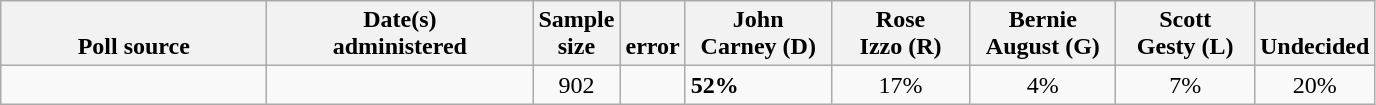<table class="wikitable">
<tr valign= bottom>
<th style="width:170px;">Poll source</th>
<th style="width:170px;">Date(s)<br>administered</th>
<th class=small>Sample<br>size</th>
<th class=small><small></small><br>error</th>
<th style="width:90px;">John<br>Carney (D)</th>
<th style="width:85px;">Rose<br>Izzo (R)</th>
<th style="width:90px;">Bernie<br>August (G)</th>
<th style="width:85px;">Scott<br>Gesty (L)</th>
<th>Undecided</th>
</tr>
<tr>
<td></td>
<td align=center></td>
<td align=center>902</td>
<td align=center></td>
<td><strong>52%</strong></td>
<td align=center>17%</td>
<td align=center>4%</td>
<td align=center>7%</td>
<td align=center>20%</td>
</tr>
</table>
